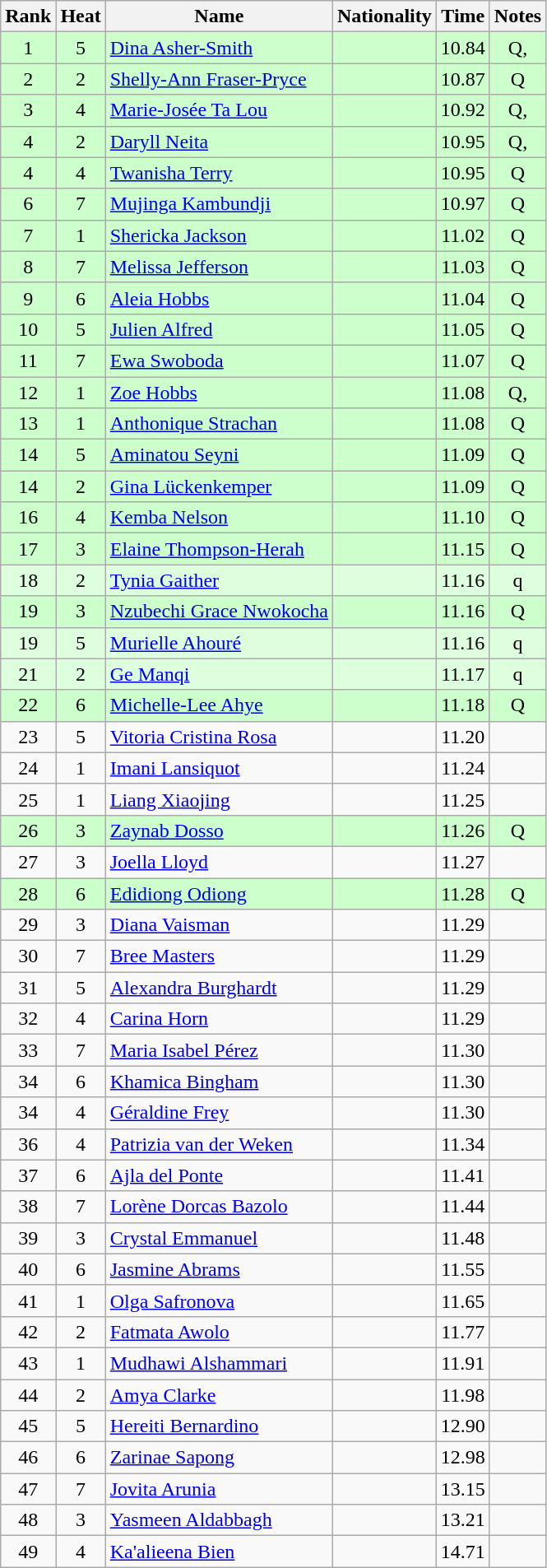<table class="wikitable sortable" style="text-align:center">
<tr>
<th>Rank</th>
<th>Heat</th>
<th>Name</th>
<th>Nationality</th>
<th>Time</th>
<th>Notes</th>
</tr>
<tr bgcolor=ccffcc>
<td>1</td>
<td>5</td>
<td align=left><a href='#'>Dina Asher-Smith</a></td>
<td align=left></td>
<td>10.84</td>
<td>Q, </td>
</tr>
<tr bgcolor=ccffcc>
<td>2</td>
<td>2</td>
<td align=left><a href='#'>Shelly-Ann Fraser-Pryce</a></td>
<td align=left></td>
<td>10.87</td>
<td>Q</td>
</tr>
<tr bgcolor=ccffcc>
<td>3</td>
<td>4</td>
<td align=left><a href='#'>Marie-Josée Ta Lou</a></td>
<td align=left></td>
<td>10.92</td>
<td>Q, </td>
</tr>
<tr bgcolor=ccffcc>
<td>4</td>
<td>2</td>
<td align=left><a href='#'>Daryll Neita</a></td>
<td align=left></td>
<td>10.95</td>
<td>Q, </td>
</tr>
<tr bgcolor=ccffcc>
<td>4</td>
<td>4</td>
<td align=left><a href='#'>Twanisha Terry</a></td>
<td align=left></td>
<td>10.95</td>
<td>Q</td>
</tr>
<tr bgcolor=ccffcc>
<td>6</td>
<td>7</td>
<td align=left><a href='#'>Mujinga Kambundji</a></td>
<td align=left></td>
<td>10.97</td>
<td>Q</td>
</tr>
<tr bgcolor=ccffcc>
<td>7</td>
<td>1</td>
<td align=left><a href='#'>Shericka Jackson</a></td>
<td align=left></td>
<td>11.02</td>
<td>Q</td>
</tr>
<tr bgcolor=ccffcc>
<td>8</td>
<td>7</td>
<td align=left><a href='#'>Melissa Jefferson</a></td>
<td align=left></td>
<td>11.03</td>
<td>Q</td>
</tr>
<tr bgcolor=ccffcc>
<td>9</td>
<td>6</td>
<td align=left><a href='#'>Aleia Hobbs</a></td>
<td align=left></td>
<td>11.04</td>
<td>Q</td>
</tr>
<tr bgcolor=ccffcc>
<td>10</td>
<td>5</td>
<td align=left><a href='#'>Julien Alfred</a></td>
<td align=left></td>
<td>11.05</td>
<td>Q</td>
</tr>
<tr bgcolor=ccffcc>
<td>11</td>
<td>7</td>
<td align=left><a href='#'>Ewa Swoboda</a></td>
<td align=left></td>
<td>11.07</td>
<td>Q</td>
</tr>
<tr bgcolor=ccffcc>
<td>12</td>
<td>1</td>
<td align=left><a href='#'>Zoe Hobbs</a></td>
<td align=left></td>
<td>11.08</td>
<td>Q, </td>
</tr>
<tr bgcolor=ccffcc>
<td>13</td>
<td>1</td>
<td align=left><a href='#'>Anthonique Strachan</a></td>
<td align=left></td>
<td>11.08</td>
<td>Q</td>
</tr>
<tr bgcolor=ccffcc>
<td>14</td>
<td>5</td>
<td align=left><a href='#'>Aminatou Seyni</a></td>
<td align=left></td>
<td>11.09</td>
<td>Q</td>
</tr>
<tr bgcolor=ccffcc>
<td>14</td>
<td>2</td>
<td align=left><a href='#'>Gina Lückenkemper</a></td>
<td align=left></td>
<td>11.09</td>
<td>Q</td>
</tr>
<tr bgcolor=ccffcc>
<td>16</td>
<td>4</td>
<td align=left><a href='#'>Kemba Nelson</a></td>
<td align=left></td>
<td>11.10</td>
<td>Q</td>
</tr>
<tr bgcolor=ccffcc>
<td>17</td>
<td>3</td>
<td align=left><a href='#'>Elaine Thompson-Herah</a></td>
<td align=left></td>
<td>11.15</td>
<td>Q</td>
</tr>
<tr bgcolor=ddffdd>
<td>18</td>
<td>2</td>
<td align=left><a href='#'>Tynia Gaither</a></td>
<td align=left></td>
<td>11.16</td>
<td>q</td>
</tr>
<tr bgcolor=ccffcc>
<td>19</td>
<td>3</td>
<td align=left><a href='#'>Nzubechi Grace Nwokocha</a></td>
<td align=left></td>
<td>11.16</td>
<td>Q</td>
</tr>
<tr bgcolor=ddffdd>
<td>19</td>
<td>5</td>
<td align=left><a href='#'>Murielle Ahouré</a></td>
<td align=left></td>
<td>11.16</td>
<td>q</td>
</tr>
<tr bgcolor=ddffdd>
<td>21</td>
<td>2</td>
<td align=left><a href='#'>Ge Manqi</a></td>
<td align=left></td>
<td>11.17</td>
<td>q</td>
</tr>
<tr bgcolor=ccffcc>
<td>22</td>
<td>6</td>
<td align=left><a href='#'>Michelle-Lee Ahye</a></td>
<td align=left></td>
<td>11.18</td>
<td>Q</td>
</tr>
<tr>
<td>23</td>
<td>5</td>
<td align=left><a href='#'>Vitoria Cristina Rosa</a></td>
<td align=left></td>
<td>11.20</td>
<td></td>
</tr>
<tr>
<td>24</td>
<td>1</td>
<td align=left><a href='#'>Imani Lansiquot</a></td>
<td align=left></td>
<td>11.24</td>
<td></td>
</tr>
<tr>
<td>25</td>
<td>1</td>
<td align=left><a href='#'>Liang Xiaojing</a></td>
<td align=left></td>
<td>11.25</td>
<td></td>
</tr>
<tr bgcolor=ccffcc>
<td>26</td>
<td>3</td>
<td align=left><a href='#'>Zaynab Dosso</a></td>
<td align=left></td>
<td>11.26</td>
<td>Q</td>
</tr>
<tr>
<td>27</td>
<td>3</td>
<td align=left><a href='#'>Joella Lloyd</a></td>
<td align=left></td>
<td>11.27</td>
<td></td>
</tr>
<tr bgcolor=ccffcc>
<td>28</td>
<td>6</td>
<td align=left><a href='#'>Edidiong Odiong</a></td>
<td align=left></td>
<td>11.28</td>
<td>Q</td>
</tr>
<tr>
<td>29</td>
<td>3</td>
<td align=left><a href='#'>Diana Vaisman</a></td>
<td align=left></td>
<td>11.29</td>
<td></td>
</tr>
<tr>
<td>30</td>
<td>7</td>
<td align=left><a href='#'>Bree Masters</a></td>
<td align=left></td>
<td>11.29</td>
<td></td>
</tr>
<tr>
<td>31</td>
<td>5</td>
<td align=left><a href='#'>Alexandra Burghardt</a></td>
<td align=left></td>
<td>11.29</td>
<td></td>
</tr>
<tr>
<td>32</td>
<td>4</td>
<td align=left><a href='#'>Carina Horn</a></td>
<td align=left></td>
<td>11.29</td>
<td></td>
</tr>
<tr>
<td>33</td>
<td>7</td>
<td align=left><a href='#'>Maria Isabel Pérez</a></td>
<td align=left></td>
<td>11.30</td>
<td></td>
</tr>
<tr>
<td>34</td>
<td>6</td>
<td align=left><a href='#'>Khamica Bingham</a></td>
<td align=left></td>
<td>11.30</td>
<td></td>
</tr>
<tr>
<td>34</td>
<td>4</td>
<td align=left><a href='#'>Géraldine Frey</a></td>
<td align=left></td>
<td>11.30</td>
<td></td>
</tr>
<tr>
<td>36</td>
<td>4</td>
<td align=left><a href='#'>Patrizia van der Weken</a></td>
<td align=left></td>
<td>11.34</td>
<td></td>
</tr>
<tr>
<td>37</td>
<td>6</td>
<td align=left><a href='#'>Ajla del Ponte</a></td>
<td align=left></td>
<td>11.41</td>
<td></td>
</tr>
<tr>
<td>38</td>
<td>7</td>
<td align=left><a href='#'>Lorène Dorcas Bazolo</a></td>
<td align=left></td>
<td>11.44</td>
<td></td>
</tr>
<tr>
<td>39</td>
<td>3</td>
<td align=left><a href='#'>Crystal Emmanuel</a></td>
<td align=left></td>
<td>11.48</td>
<td></td>
</tr>
<tr>
<td>40</td>
<td>6</td>
<td align=left><a href='#'>Jasmine Abrams</a></td>
<td align=left></td>
<td>11.55</td>
<td></td>
</tr>
<tr>
<td>41</td>
<td>1</td>
<td align=left><a href='#'>Olga Safronova</a></td>
<td align=left></td>
<td>11.65</td>
<td></td>
</tr>
<tr>
<td>42</td>
<td>2</td>
<td align=left><a href='#'>Fatmata Awolo</a></td>
<td align=left></td>
<td>11.77</td>
<td></td>
</tr>
<tr>
<td>43</td>
<td>1</td>
<td align=left><a href='#'>Mudhawi Alshammari</a></td>
<td align=left></td>
<td>11.91</td>
<td></td>
</tr>
<tr>
<td>44</td>
<td>2</td>
<td align=left><a href='#'>Amya Clarke</a></td>
<td align=left></td>
<td>11.98</td>
<td></td>
</tr>
<tr>
<td>45</td>
<td>5</td>
<td align=left><a href='#'>Hereiti Bernardino</a></td>
<td align=left></td>
<td>12.90</td>
<td></td>
</tr>
<tr>
<td>46</td>
<td>6</td>
<td align=left><a href='#'>Zarinae Sapong</a></td>
<td align=left></td>
<td>12.98</td>
<td></td>
</tr>
<tr>
<td>47</td>
<td>7</td>
<td align=left><a href='#'>Jovita Arunia</a></td>
<td align=left></td>
<td>13.15</td>
<td></td>
</tr>
<tr>
<td>48</td>
<td>3</td>
<td align=left><a href='#'>Yasmeen Aldabbagh</a></td>
<td align=left></td>
<td>13.21</td>
<td></td>
</tr>
<tr>
<td>49</td>
<td>4</td>
<td align=left><a href='#'>Ka'alieena Bien</a></td>
<td align=left></td>
<td>14.71</td>
<td></td>
</tr>
</table>
